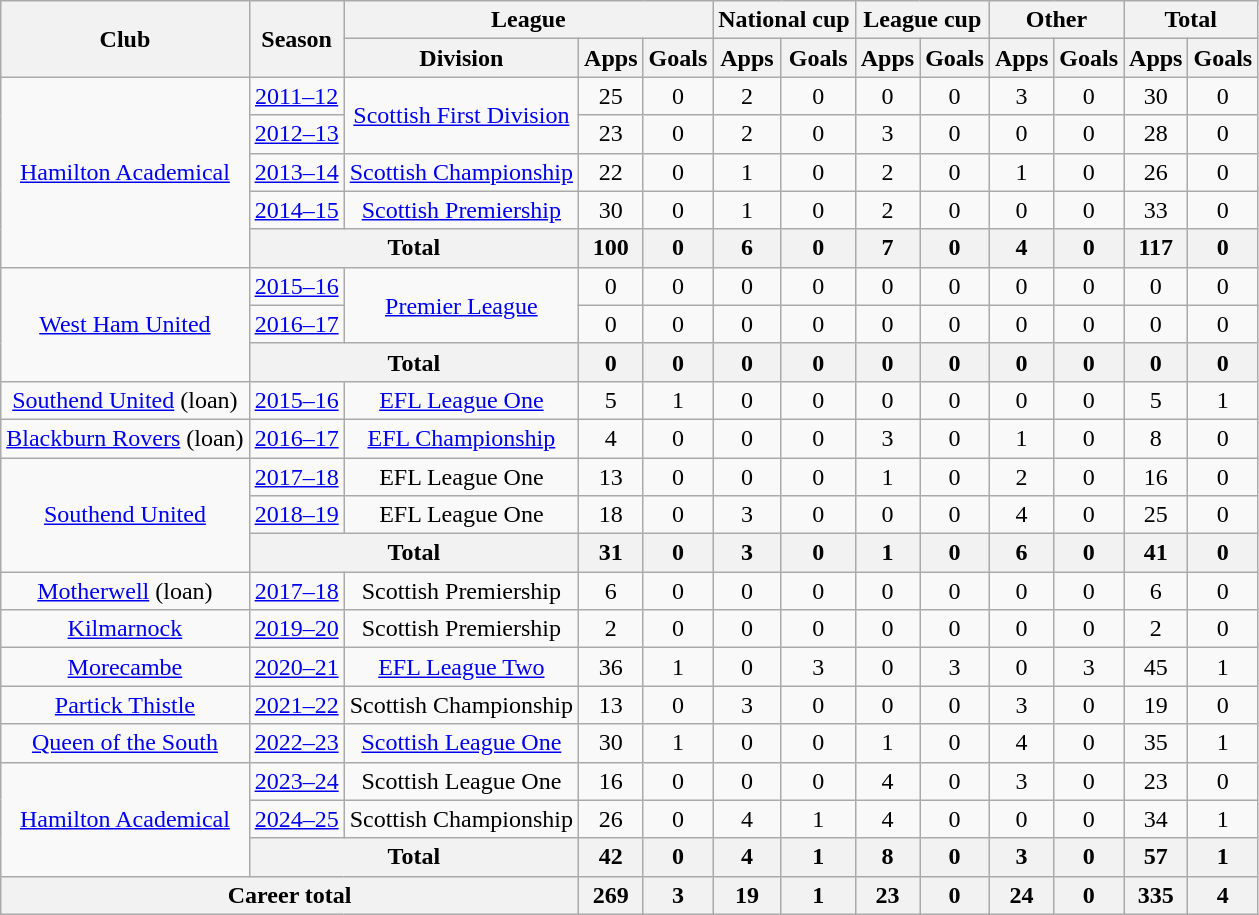<table class="wikitable" style="text-align: center">
<tr>
<th rowspan="2">Club</th>
<th rowspan="2">Season</th>
<th colspan="3">League</th>
<th colspan="2">National cup</th>
<th colspan="2">League cup</th>
<th colspan="2">Other</th>
<th colspan="2">Total</th>
</tr>
<tr>
<th>Division</th>
<th>Apps</th>
<th>Goals</th>
<th>Apps</th>
<th>Goals</th>
<th>Apps</th>
<th>Goals</th>
<th>Apps</th>
<th>Goals</th>
<th>Apps</th>
<th>Goals</th>
</tr>
<tr>
<td rowspan="5"><a href='#'>Hamilton Academical</a></td>
<td><a href='#'>2011–12</a></td>
<td rowspan="2"><a href='#'>Scottish First Division</a></td>
<td>25</td>
<td>0</td>
<td>2</td>
<td>0</td>
<td>0</td>
<td>0</td>
<td>3</td>
<td>0</td>
<td>30</td>
<td>0</td>
</tr>
<tr>
<td><a href='#'>2012–13</a></td>
<td>23</td>
<td>0</td>
<td>2</td>
<td>0</td>
<td>3</td>
<td>0</td>
<td>0</td>
<td>0</td>
<td>28</td>
<td>0</td>
</tr>
<tr>
<td><a href='#'>2013–14</a></td>
<td><a href='#'>Scottish Championship</a></td>
<td>22</td>
<td>0</td>
<td>1</td>
<td>0</td>
<td>2</td>
<td>0</td>
<td>1</td>
<td>0</td>
<td>26</td>
<td>0</td>
</tr>
<tr>
<td><a href='#'>2014–15</a></td>
<td><a href='#'>Scottish Premiership</a></td>
<td>30</td>
<td>0</td>
<td>1</td>
<td>0</td>
<td>2</td>
<td>0</td>
<td>0</td>
<td>0</td>
<td>33</td>
<td>0</td>
</tr>
<tr>
<th colspan="2">Total</th>
<th>100</th>
<th>0</th>
<th>6</th>
<th>0</th>
<th>7</th>
<th>0</th>
<th>4</th>
<th>0</th>
<th>117</th>
<th>0</th>
</tr>
<tr>
<td rowspan="3"><a href='#'>West Ham United</a></td>
<td><a href='#'>2015–16</a></td>
<td rowspan="2"><a href='#'>Premier League</a></td>
<td>0</td>
<td>0</td>
<td>0</td>
<td>0</td>
<td>0</td>
<td>0</td>
<td>0</td>
<td>0</td>
<td>0</td>
<td>0</td>
</tr>
<tr>
<td><a href='#'>2016–17</a></td>
<td>0</td>
<td>0</td>
<td>0</td>
<td>0</td>
<td>0</td>
<td>0</td>
<td>0</td>
<td>0</td>
<td>0</td>
<td>0</td>
</tr>
<tr>
<th colspan="2">Total</th>
<th>0</th>
<th>0</th>
<th>0</th>
<th>0</th>
<th>0</th>
<th>0</th>
<th>0</th>
<th>0</th>
<th>0</th>
<th>0</th>
</tr>
<tr>
<td><a href='#'>Southend United</a> (loan)</td>
<td><a href='#'>2015–16</a></td>
<td><a href='#'>EFL League One</a></td>
<td>5</td>
<td>1</td>
<td>0</td>
<td>0</td>
<td>0</td>
<td>0</td>
<td>0</td>
<td>0</td>
<td>5</td>
<td>1</td>
</tr>
<tr>
<td><a href='#'>Blackburn Rovers</a> (loan)</td>
<td><a href='#'>2016–17</a></td>
<td><a href='#'>EFL Championship</a></td>
<td>4</td>
<td>0</td>
<td>0</td>
<td>0</td>
<td>3</td>
<td>0</td>
<td>1</td>
<td>0</td>
<td>8</td>
<td>0</td>
</tr>
<tr>
<td rowspan="3"><a href='#'>Southend United</a></td>
<td><a href='#'>2017–18</a></td>
<td>EFL League One</td>
<td>13</td>
<td>0</td>
<td>0</td>
<td>0</td>
<td>1</td>
<td>0</td>
<td>2</td>
<td>0</td>
<td>16</td>
<td>0</td>
</tr>
<tr>
<td><a href='#'>2018–19</a></td>
<td>EFL League One</td>
<td>18</td>
<td>0</td>
<td>3</td>
<td>0</td>
<td>0</td>
<td>0</td>
<td>4</td>
<td>0</td>
<td>25</td>
<td>0</td>
</tr>
<tr>
<th colspan="2">Total</th>
<th>31</th>
<th>0</th>
<th>3</th>
<th>0</th>
<th>1</th>
<th>0</th>
<th>6</th>
<th>0</th>
<th>41</th>
<th>0</th>
</tr>
<tr>
<td><a href='#'>Motherwell</a> (loan)</td>
<td><a href='#'>2017–18</a></td>
<td>Scottish Premiership</td>
<td>6</td>
<td>0</td>
<td>0</td>
<td>0</td>
<td>0</td>
<td>0</td>
<td>0</td>
<td>0</td>
<td>6</td>
<td>0</td>
</tr>
<tr>
<td><a href='#'>Kilmarnock</a></td>
<td><a href='#'>2019–20</a></td>
<td>Scottish Premiership</td>
<td>2</td>
<td>0</td>
<td>0</td>
<td>0</td>
<td>0</td>
<td>0</td>
<td>0</td>
<td>0</td>
<td>2</td>
<td>0</td>
</tr>
<tr>
<td><a href='#'>Morecambe</a></td>
<td><a href='#'>2020–21</a></td>
<td><a href='#'>EFL League Two</a></td>
<td>36</td>
<td>1</td>
<td>0</td>
<td>3</td>
<td>0</td>
<td>3</td>
<td>0</td>
<td>3</td>
<td>45</td>
<td>1</td>
</tr>
<tr>
<td><a href='#'>Partick Thistle</a></td>
<td><a href='#'>2021–22</a></td>
<td>Scottish Championship</td>
<td>13</td>
<td>0</td>
<td>3</td>
<td>0</td>
<td>0</td>
<td>0</td>
<td>3</td>
<td>0</td>
<td>19</td>
<td>0</td>
</tr>
<tr>
<td><a href='#'>Queen of the South</a></td>
<td><a href='#'>2022–23</a></td>
<td><a href='#'>Scottish League One</a></td>
<td>30</td>
<td>1</td>
<td>0</td>
<td>0</td>
<td>1</td>
<td>0</td>
<td>4</td>
<td>0</td>
<td>35</td>
<td>1</td>
</tr>
<tr>
<td rowspan=3><a href='#'>Hamilton Academical</a></td>
<td><a href='#'>2023–24</a></td>
<td>Scottish League One</td>
<td>16</td>
<td>0</td>
<td>0</td>
<td>0</td>
<td>4</td>
<td>0</td>
<td>3</td>
<td>0</td>
<td>23</td>
<td>0</td>
</tr>
<tr>
<td><a href='#'>2024–25</a></td>
<td>Scottish Championship</td>
<td>26</td>
<td>0</td>
<td>4</td>
<td>1</td>
<td>4</td>
<td>0</td>
<td>0</td>
<td>0</td>
<td>34</td>
<td>1</td>
</tr>
<tr>
<th colspan="2">Total</th>
<th>42</th>
<th>0</th>
<th>4</th>
<th>1</th>
<th>8</th>
<th>0</th>
<th>3</th>
<th>0</th>
<th>57</th>
<th>1</th>
</tr>
<tr>
<th colspan="3">Career total</th>
<th>269</th>
<th>3</th>
<th>19</th>
<th>1</th>
<th>23</th>
<th>0</th>
<th>24</th>
<th>0</th>
<th>335</th>
<th>4</th>
</tr>
</table>
